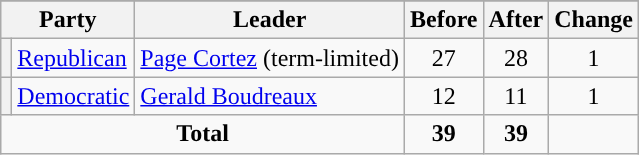<table class="wikitable" style="text-align:center;">
<tr>
</tr>
<tr>
<th colspan=2>Party</th>
<th>Leader</th>
<th>Before</th>
<th>After</th>
<th>Change</th>
</tr>
<tr>
<th style="background-color:"></th>
<td style="text-align:left;"><a href='#'>Republican</a></td>
<td style="text-align:left;"><a href='#'>Page Cortez</a> (term-limited)</td>
<td>27</td>
<td>28</td>
<td>1</td>
</tr>
<tr>
<th style="background-color:"></th>
<td style="text-align:left;"><a href='#'>Democratic</a></td>
<td style="text-align:left;"><a href='#'>Gerald Boudreaux</a></td>
<td>12</td>
<td>11</td>
<td>1</td>
</tr>
<tr>
<td colspan=3><strong>Total</strong></td>
<td><strong>39</strong></td>
<td><strong>39</strong></td>
</tr>
</table>
